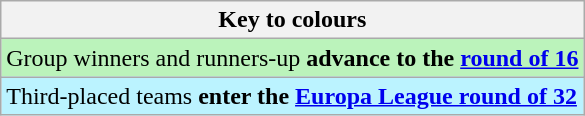<table class="wikitable">
<tr>
<th>Key to colours</th>
</tr>
<tr bgcolor=#BBF3BB>
<td>Group winners and runners-up <strong>advance to the <a href='#'>round of 16</a></strong></td>
</tr>
<tr bgcolor=#BBF3FF>
<td>Third-placed teams <strong>enter the <a href='#'>Europa League round of 32</a></strong></td>
</tr>
</table>
